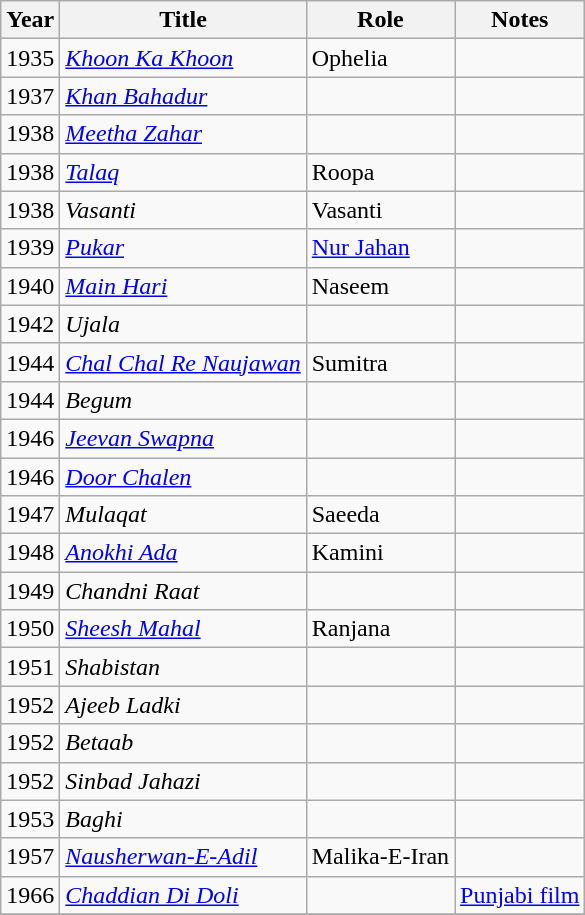<table class="wikitable plainrowheaders sortable">
<tr>
<th scope="col">Year</th>
<th scope="col">Title</th>
<th scope="col">Role</th>
<th scope="col">Notes</th>
</tr>
<tr>
<td>1935</td>
<td><em><a href='#'>Khoon Ka Khoon</a></em></td>
<td>Ophelia</td>
<td></td>
</tr>
<tr>
<td>1937</td>
<td><em><a href='#'>Khan Bahadur</a></em></td>
<td></td>
<td></td>
</tr>
<tr>
<td>1938</td>
<td><em><a href='#'>Meetha Zahar</a></em></td>
<td></td>
<td></td>
</tr>
<tr>
<td>1938</td>
<td><em><a href='#'>Talaq</a></em></td>
<td>Roopa</td>
<td></td>
</tr>
<tr>
<td>1938</td>
<td><em>Vasanti</em></td>
<td>Vasanti</td>
<td></td>
</tr>
<tr>
<td>1939</td>
<td><em><a href='#'>Pukar</a></em></td>
<td><a href='#'>Nur Jahan</a></td>
<td></td>
</tr>
<tr>
<td>1940</td>
<td><em><a href='#'>Main Hari</a></em></td>
<td>Naseem</td>
<td></td>
</tr>
<tr>
<td>1942</td>
<td><em>Ujala</em></td>
<td></td>
<td></td>
</tr>
<tr>
<td>1944</td>
<td><em><a href='#'>Chal Chal Re Naujawan</a></em></td>
<td>Sumitra</td>
<td></td>
</tr>
<tr>
<td>1944</td>
<td><em>Begum</em></td>
<td></td>
<td></td>
</tr>
<tr>
<td>1946</td>
<td><em><a href='#'>Jeevan Swapna</a></em></td>
<td></td>
<td></td>
</tr>
<tr>
<td>1946</td>
<td><em><a href='#'>Door Chalen</a></em></td>
<td></td>
<td></td>
</tr>
<tr>
<td>1947</td>
<td><em>Mulaqat</em></td>
<td>Saeeda</td>
<td></td>
</tr>
<tr>
<td>1948</td>
<td><em><a href='#'>Anokhi Ada</a></em></td>
<td>Kamini</td>
<td></td>
</tr>
<tr>
<td>1949</td>
<td><em>Chandni Raat</em></td>
<td></td>
<td></td>
</tr>
<tr>
<td>1950</td>
<td><em><a href='#'>Sheesh Mahal</a></em></td>
<td>Ranjana</td>
<td></td>
</tr>
<tr>
<td>1951</td>
<td><em>Shabistan</em></td>
<td></td>
<td></td>
</tr>
<tr>
<td>1952</td>
<td><em>Ajeeb Ladki</em></td>
<td></td>
<td></td>
</tr>
<tr>
<td>1952</td>
<td><em>Betaab</em></td>
<td></td>
<td></td>
</tr>
<tr>
<td>1952</td>
<td><em>Sinbad Jahazi</em></td>
<td></td>
<td></td>
</tr>
<tr>
<td>1953</td>
<td><em>Baghi</em></td>
<td></td>
<td></td>
</tr>
<tr>
<td>1957</td>
<td><em><a href='#'>Nausherwan-E-Adil</a></em></td>
<td>Malika-E-Iran</td>
<td></td>
</tr>
<tr>
<td>1966</td>
<td><em><a href='#'>Chaddian Di Doli</a></em></td>
<td></td>
<td><a href='#'>Punjabi film</a></td>
</tr>
<tr>
</tr>
</table>
